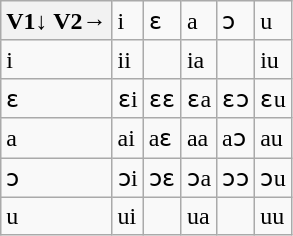<table class="wikitable">
<tr>
<th>V1↓ V2→</th>
<td>i</td>
<td>ɛ</td>
<td>a</td>
<td>ɔ</td>
<td>u</td>
</tr>
<tr>
<td>i</td>
<td>ii</td>
<td></td>
<td>ia</td>
<td></td>
<td>iu</td>
</tr>
<tr>
<td>ɛ</td>
<td>ɛi</td>
<td>ɛɛ</td>
<td>ɛa</td>
<td>ɛɔ</td>
<td>ɛu</td>
</tr>
<tr>
<td>a</td>
<td>ai</td>
<td>aɛ</td>
<td>aa</td>
<td>aɔ</td>
<td>au</td>
</tr>
<tr>
<td>ɔ</td>
<td>ɔi</td>
<td>ɔɛ</td>
<td>ɔa</td>
<td>ɔɔ</td>
<td>ɔu</td>
</tr>
<tr>
<td>u</td>
<td>ui</td>
<td></td>
<td>ua</td>
<td></td>
<td>uu</td>
</tr>
</table>
